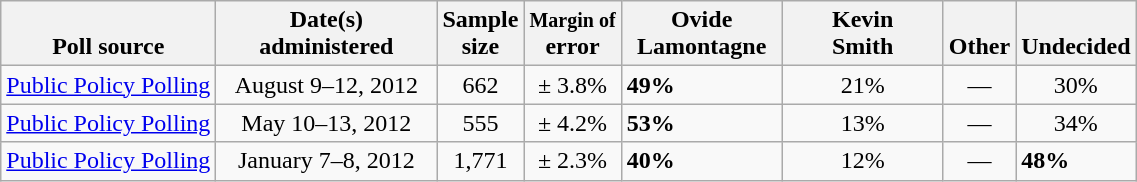<table class="wikitable">
<tr valign= bottom>
<th>Poll source</th>
<th style="width:140px;">Date(s)<br>administered</th>
<th class=small>Sample<br>size</th>
<th><small>Margin of</small><br>error</th>
<th style="width:100px;">Ovide<br>Lamontagne</th>
<th style="width:100px;">Kevin<br>Smith</th>
<th>Other</th>
<th>Undecided</th>
</tr>
<tr>
<td><a href='#'>Public Policy Polling</a></td>
<td align=center>August 9–12, 2012</td>
<td align=center>662</td>
<td align=center>± 3.8%</td>
<td><strong>49%</strong></td>
<td align=center>21%</td>
<td align=center>—</td>
<td align=center>30%</td>
</tr>
<tr>
<td><a href='#'>Public Policy Polling</a></td>
<td align=center>May 10–13, 2012</td>
<td align=center>555</td>
<td align=center>± 4.2%</td>
<td><strong>53%</strong></td>
<td align=center>13%</td>
<td align=center>—</td>
<td align=center>34%</td>
</tr>
<tr>
<td><a href='#'>Public Policy Polling</a></td>
<td align=center>January 7–8, 2012</td>
<td align=center>1,771</td>
<td align=center>± 2.3%</td>
<td><strong>40%</strong></td>
<td align=center>12%</td>
<td align=center>—</td>
<td><strong>48%</strong></td>
</tr>
</table>
